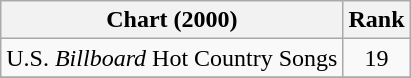<table class="wikitable">
<tr>
<th>Chart (2000)</th>
<th>Rank</th>
</tr>
<tr>
<td>U.S. <em>Billboard</em> Hot Country Songs</td>
<td align="center">19</td>
</tr>
<tr>
</tr>
</table>
